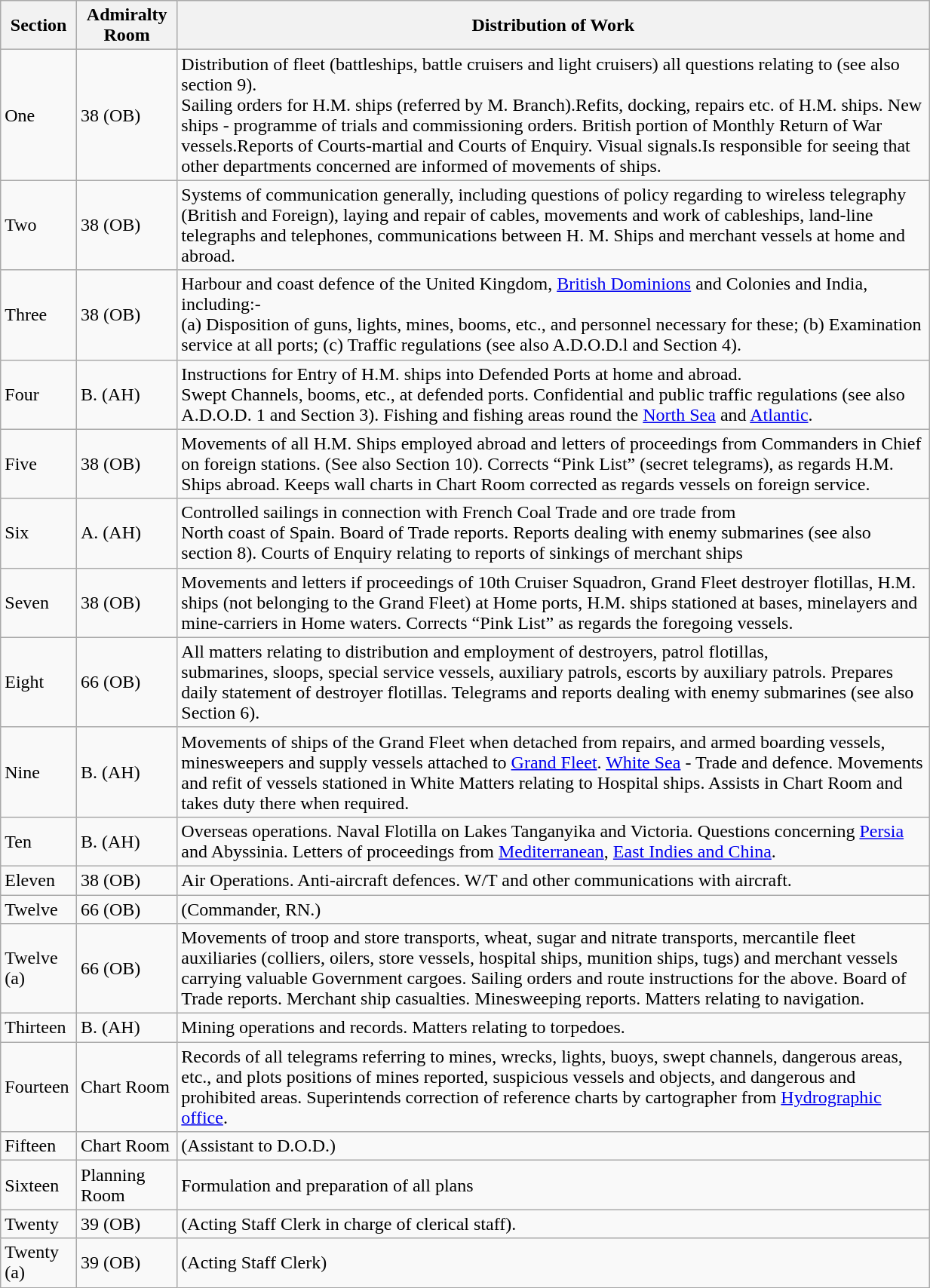<table class="collapsible wikitable collapsed" style="width: 65%">
<tr>
<th>Section</th>
<th>Admiralty Room</th>
<th>Distribution of Work</th>
</tr>
<tr>
<td>One</td>
<td>38 (OB)</td>
<td>Distribution of fleet (battleships, battle cruisers and light cruisers) all questions relating to (see also section 9).<br>Sailing orders for H.M. ships (referred by M. Branch).Refits, docking, repairs etc. of H.M. ships. New ships - programme of trials and commissioning orders. British portion of Monthly Return of War vessels.Reports of Courts-martial and Courts of Enquiry. Visual signals.Is responsible for seeing that other departments concerned are informed of movements of ships.</td>
</tr>
<tr>
<td>Two</td>
<td>38 (OB)</td>
<td>Systems of communication generally, including questions of policy regarding to wireless telegraphy (British and Foreign), laying and repair of cables, movements and work of cableships, land-line telegraphs and telephones, communications between H. M. Ships and merchant vessels at home and abroad.</td>
</tr>
<tr>
<td>Three</td>
<td>38 (OB)</td>
<td>Harbour and coast defence of the United Kingdom, <a href='#'>British Dominions</a> and Colonies and India, including:-<br>(a) Disposition of guns, lights, mines, booms, etc., and personnel necessary for
these;
(b) Examination service at all ports;
(c) Traffic regulations (see also A.D.O.D.l and Section 4).</td>
</tr>
<tr>
<td>Four</td>
<td>B. (AH)</td>
<td>Instructions for Entry of H.M. ships into Defended Ports at home and abroad.<br>Swept Channels, booms, etc., at defended ports. Confidential and public traffic regulations (see also A.D.O.D. 1 and Section 3). Fishing and fishing areas round the <a href='#'>North Sea</a> and <a href='#'>Atlantic</a>.</td>
</tr>
<tr>
<td>Five</td>
<td>38 (OB)</td>
<td>Movements of all H.M. Ships employed abroad and letters of proceedings from Commanders in Chief on foreign stations. (See also Section 10). Corrects “Pink List” (secret telegrams), as regards H.M. Ships abroad. Keeps wall charts in Chart Room corrected as regards vessels on foreign service.</td>
</tr>
<tr>
<td>Six</td>
<td>A. (AH)</td>
<td>Controlled sailings in connection with French Coal Trade and ore trade from<br>North coast of Spain. Board of Trade reports. Reports dealing with enemy submarines (see also section 8). Courts of Enquiry relating to reports of sinkings of merchant ships</td>
</tr>
<tr>
<td>Seven</td>
<td>38 (OB)</td>
<td>Movements and letters if proceedings of 10th Cruiser Squadron, Grand Fleet destroyer flotillas, H.M. ships (not belonging to the Grand Fleet) at Home ports, H.M. ships stationed at bases, minelayers and mine-carriers in Home waters. Corrects “Pink List” as regards the foregoing vessels.</td>
</tr>
<tr>
<td>Eight</td>
<td>66 (OB)</td>
<td>All matters relating to distribution and employment of destroyers, patrol flotillas,<br>submarines, sloops, special service vessels, auxiliary patrols, escorts by auxiliary patrols. Prepares daily statement of destroyer flotillas. Telegrams and reports dealing with enemy submarines (see also Section 6).</td>
</tr>
<tr>
<td>Nine</td>
<td>B. (AH)</td>
<td>Movements of ships of the Grand Fleet when detached from repairs, and armed boarding vessels, minesweepers and supply vessels attached to <a href='#'>Grand Fleet</a>. <a href='#'>White Sea</a> - Trade and defence. Movements and refit of vessels stationed in White Matters relating to Hospital ships. Assists in Chart Room and takes duty there when required.</td>
</tr>
<tr>
<td>Ten</td>
<td>B. (AH)</td>
<td>Overseas operations. Naval Flotilla on Lakes Tanganyika and Victoria. Questions concerning <a href='#'>Persia</a> and Abyssinia. Letters of proceedings from <a href='#'>Mediterranean</a>, <a href='#'>East Indies and China</a>.</td>
</tr>
<tr>
<td>Eleven</td>
<td>38 (OB)</td>
<td>Air Operations. Anti-aircraft defences. W/T and other communications with aircraft.</td>
</tr>
<tr>
<td>Twelve</td>
<td>66 (OB)</td>
<td>(Commander, RN.)</td>
</tr>
<tr>
<td>Twelve (a)</td>
<td>66 (OB)</td>
<td>Movements of troop and store transports, wheat, sugar and nitrate transports, mercantile fleet auxiliaries (colliers, oilers, store vessels, hospital ships, munition ships, tugs) and merchant vessels carrying valuable Government cargoes. Sailing orders and route instructions for the above. Board of Trade reports. Merchant ship casualties. Minesweeping reports. Matters relating to navigation.</td>
</tr>
<tr>
<td>Thirteen</td>
<td>B. (AH)</td>
<td>Mining operations and records. Matters relating to torpedoes.</td>
</tr>
<tr>
<td>Fourteen</td>
<td>Chart Room</td>
<td>Records of all telegrams referring to mines, wrecks, lights, buoys, swept channels, dangerous areas, etc., and plots positions of mines reported, suspicious vessels and objects, and dangerous and prohibited areas. Superintends correction of reference charts by cartographer from <a href='#'>Hydrographic office</a>.</td>
</tr>
<tr>
<td>Fifteen</td>
<td>Chart Room</td>
<td>(Assistant to D.O.D.)</td>
</tr>
<tr>
<td>Sixteen</td>
<td>Planning Room</td>
<td>Formulation and preparation of all plans</td>
</tr>
<tr>
<td>Twenty</td>
<td>39 (OB)</td>
<td>(Acting Staff Clerk in charge of clerical staff).</td>
</tr>
<tr>
<td>Twenty (a)</td>
<td>39 (OB)</td>
<td>(Acting Staff Clerk)</td>
</tr>
</table>
